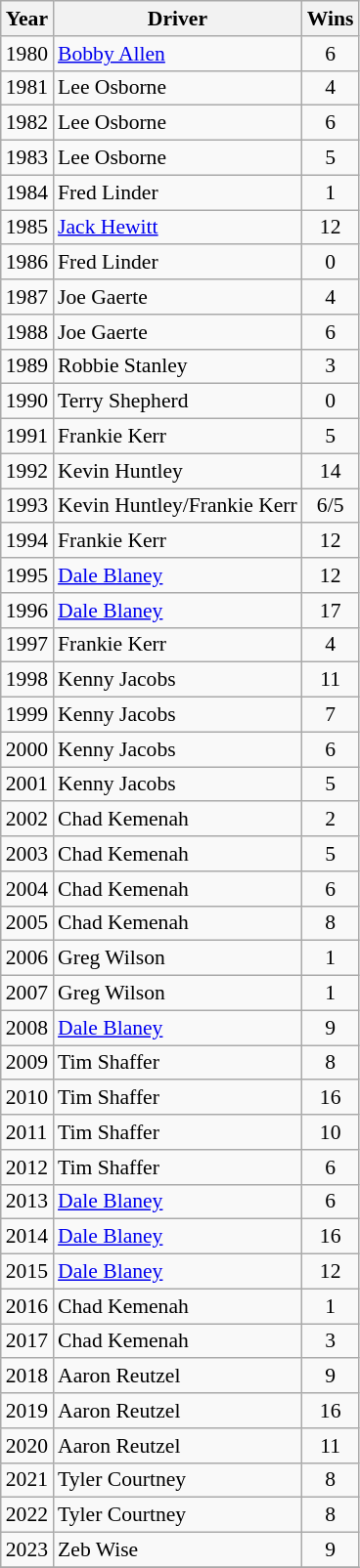<table class="wikitable" style="font-size: 90%;">
<tr>
<th>Year</th>
<th>Driver</th>
<th>Wins</th>
</tr>
<tr>
<td>1980</td>
<td><a href='#'>Bobby Allen</a></td>
<td align=center>6</td>
</tr>
<tr>
<td>1981</td>
<td>Lee Osborne</td>
<td align=center>4</td>
</tr>
<tr>
<td>1982</td>
<td>Lee Osborne</td>
<td align=center>6</td>
</tr>
<tr>
<td>1983</td>
<td>Lee Osborne</td>
<td align=center>5</td>
</tr>
<tr>
<td>1984</td>
<td>Fred Linder</td>
<td align=center>1</td>
</tr>
<tr>
<td>1985</td>
<td><a href='#'>Jack Hewitt</a></td>
<td align=center>12</td>
</tr>
<tr>
<td>1986</td>
<td>Fred Linder</td>
<td align=center>0</td>
</tr>
<tr>
<td>1987</td>
<td>Joe Gaerte</td>
<td align=center>4</td>
</tr>
<tr>
<td>1988</td>
<td>Joe Gaerte</td>
<td align=center>6</td>
</tr>
<tr>
<td>1989</td>
<td>Robbie Stanley</td>
<td align=center>3</td>
</tr>
<tr>
<td>1990</td>
<td>Terry Shepherd</td>
<td align=center>0</td>
</tr>
<tr>
<td>1991</td>
<td>Frankie Kerr</td>
<td align=center>5</td>
</tr>
<tr>
<td>1992</td>
<td>Kevin Huntley</td>
<td align=center>14</td>
</tr>
<tr>
<td>1993</td>
<td>Kevin Huntley/Frankie Kerr</td>
<td align=center>6/5</td>
</tr>
<tr>
<td>1994</td>
<td>Frankie Kerr</td>
<td align=center>12</td>
</tr>
<tr>
<td>1995</td>
<td><a href='#'>Dale Blaney</a></td>
<td align=center>12</td>
</tr>
<tr>
<td>1996</td>
<td><a href='#'>Dale Blaney</a></td>
<td align=center>17</td>
</tr>
<tr>
<td>1997</td>
<td>Frankie Kerr</td>
<td align=center>4</td>
</tr>
<tr>
<td>1998</td>
<td>Kenny Jacobs</td>
<td align=center>11</td>
</tr>
<tr>
<td>1999</td>
<td>Kenny Jacobs</td>
<td align=center>7</td>
</tr>
<tr>
<td>2000</td>
<td>Kenny Jacobs</td>
<td align=center>6</td>
</tr>
<tr>
<td>2001</td>
<td>Kenny Jacobs</td>
<td align=center>5</td>
</tr>
<tr>
<td>2002</td>
<td>Chad Kemenah</td>
<td align=center>2</td>
</tr>
<tr>
<td>2003</td>
<td>Chad Kemenah</td>
<td align=center>5</td>
</tr>
<tr>
<td>2004</td>
<td>Chad Kemenah</td>
<td align=center>6</td>
</tr>
<tr>
<td>2005</td>
<td>Chad Kemenah</td>
<td align=center>8</td>
</tr>
<tr>
<td>2006</td>
<td>Greg Wilson</td>
<td align=center>1</td>
</tr>
<tr>
<td>2007</td>
<td>Greg Wilson</td>
<td align=center>1</td>
</tr>
<tr>
<td>2008</td>
<td><a href='#'>Dale Blaney</a></td>
<td align=center>9</td>
</tr>
<tr>
<td>2009</td>
<td>Tim Shaffer</td>
<td align=center>8</td>
</tr>
<tr>
<td>2010</td>
<td>Tim Shaffer</td>
<td align=center>16</td>
</tr>
<tr>
<td>2011</td>
<td>Tim Shaffer</td>
<td align=center>10</td>
</tr>
<tr>
<td>2012</td>
<td>Tim Shaffer</td>
<td align=center>6</td>
</tr>
<tr>
<td>2013</td>
<td><a href='#'>Dale Blaney</a></td>
<td align=center>6</td>
</tr>
<tr>
<td>2014</td>
<td><a href='#'>Dale Blaney</a></td>
<td align=center>16</td>
</tr>
<tr>
<td>2015</td>
<td><a href='#'>Dale Blaney</a></td>
<td align=center>12</td>
</tr>
<tr>
<td>2016</td>
<td>Chad Kemenah</td>
<td align=center>1</td>
</tr>
<tr>
<td>2017</td>
<td>Chad Kemenah</td>
<td align=center>3</td>
</tr>
<tr>
<td>2018</td>
<td>Aaron Reutzel</td>
<td align=center>9</td>
</tr>
<tr>
<td>2019</td>
<td>Aaron Reutzel</td>
<td align=center>16</td>
</tr>
<tr>
<td>2020</td>
<td>Aaron Reutzel</td>
<td align=center>11</td>
</tr>
<tr>
<td>2021</td>
<td>Tyler Courtney </td>
<td align=center>8</td>
</tr>
<tr>
<td>2022</td>
<td>Tyler Courtney </td>
<td align=center>8</td>
</tr>
<tr>
<td>2023</td>
<td>Zeb Wise </td>
<td align=center>9 </td>
</tr>
<tr>
</tr>
</table>
